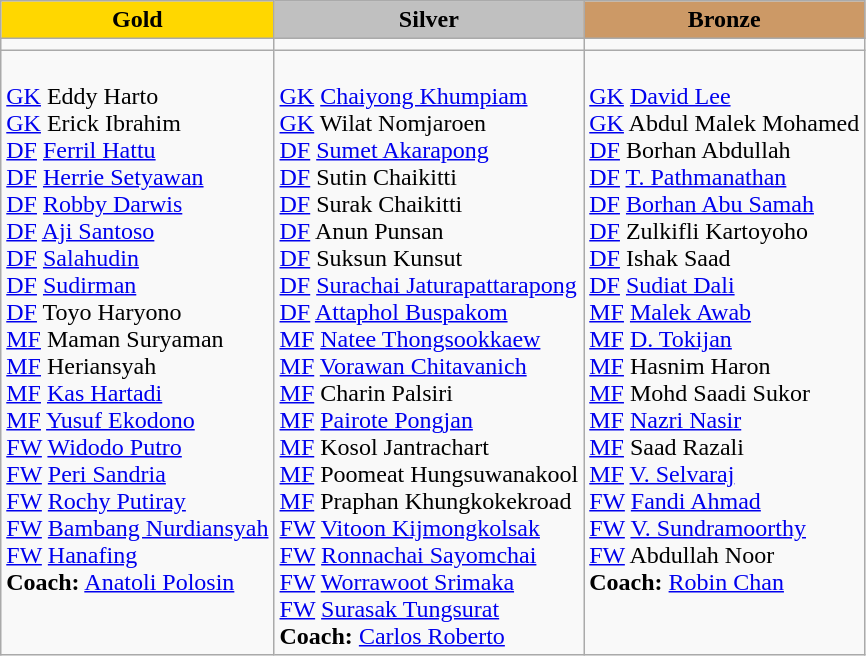<table class="wikitable">
<tr>
<th style="background: gold"><strong>Gold</strong></th>
<th style="background: silver"><strong>Silver</strong></th>
<th style="background: #cc9966"><strong>Bronze</strong></th>
</tr>
<tr>
<td></td>
<td></td>
<td></td>
</tr>
<tr>
<td valign="top"><br><a href='#'>GK</a> Eddy Harto<br>
<a href='#'>GK</a> Erick Ibrahim<br>
<a href='#'>DF</a> <a href='#'>Ferril Hattu</a><br>
<a href='#'>DF</a> <a href='#'>Herrie Setyawan</a><br>
<a href='#'>DF</a> <a href='#'>Robby Darwis</a><br>
<a href='#'>DF</a> <a href='#'>Aji Santoso</a><br>
<a href='#'>DF</a> <a href='#'>Salahudin</a><br>
<a href='#'>DF</a> <a href='#'>Sudirman</a><br>
<a href='#'>DF</a> Toyo Haryono<br>
<a href='#'>MF</a> Maman Suryaman<br>
<a href='#'>MF</a> Heriansyah<br>
<a href='#'>MF</a> <a href='#'>Kas Hartadi</a><br>
<a href='#'>MF</a> <a href='#'>Yusuf Ekodono</a><br>
<a href='#'>FW</a> <a href='#'>Widodo Putro</a><br>
<a href='#'>FW</a> <a href='#'>Peri Sandria</a><br>
<a href='#'>FW</a> <a href='#'>Rochy Putiray</a><br>
<a href='#'>FW</a> <a href='#'>Bambang Nurdiansyah</a><br>
<a href='#'>FW</a> <a href='#'>Hanafing</a><br>
<strong>Coach:</strong> <a href='#'>Anatoli Polosin</a></td>
<td valign="top"><br><a href='#'>GK</a> <a href='#'>Chaiyong Khumpiam</a><br>
<a href='#'>GK</a> Wilat Nomjaroen<br>
<a href='#'>DF</a> <a href='#'>Sumet Akarapong</a><br>
<a href='#'>DF</a> Sutin Chaikitti<br>
<a href='#'>DF</a> Surak Chaikitti<br>
<a href='#'>DF</a> Anun Punsan<br>
<a href='#'>DF</a> Suksun Kunsut<br>
<a href='#'>DF</a> <a href='#'>Surachai Jaturapattarapong</a><br>
<a href='#'>DF</a> <a href='#'>Attaphol Buspakom</a><br>
<a href='#'>MF</a> <a href='#'>Natee Thongsookkaew</a><br>
<a href='#'>MF</a> <a href='#'>Vorawan Chitavanich</a><br>
<a href='#'>MF</a> Charin Palsiri<br>
<a href='#'>MF</a> <a href='#'>Pairote Pongjan</a><br>
<a href='#'>MF</a> Kosol Jantrachart<br>
<a href='#'>MF</a> Poomeat Hungsuwanakool<br>
<a href='#'>MF</a> Praphan Khungkokekroad<br>
<a href='#'>FW</a> <a href='#'>Vitoon Kijmongkolsak</a><br>
<a href='#'>FW</a> <a href='#'>Ronnachai Sayomchai</a><br>
<a href='#'>FW</a> <a href='#'>Worrawoot Srimaka</a><br>
<a href='#'>FW</a> <a href='#'>Surasak Tungsurat</a><br>
<strong>Coach:</strong> <a href='#'>Carlos Roberto</a></td>
<td valign="top"><br><a href='#'>GK</a> <a href='#'>David Lee</a><br>
<a href='#'>GK</a> Abdul Malek Mohamed<br>
<a href='#'>DF</a> Borhan Abdullah<br>
<a href='#'>DF</a> <a href='#'>T. Pathmanathan</a><br>
<a href='#'>DF</a> <a href='#'>Borhan Abu Samah</a><br>
<a href='#'>DF</a> Zulkifli Kartoyoho<br>
<a href='#'>DF</a> Ishak Saad<br>
<a href='#'>DF</a> <a href='#'>Sudiat Dali</a><br>
<a href='#'>MF</a> <a href='#'>Malek Awab</a><br>
<a href='#'>MF</a> <a href='#'>D. Tokijan</a><br>
<a href='#'>MF</a> Hasnim Haron<br>
<a href='#'>MF</a> Mohd Saadi Sukor<br>
<a href='#'>MF</a> <a href='#'>Nazri Nasir</a><br>
<a href='#'>MF</a> Saad Razali<br>
<a href='#'>MF</a> <a href='#'>V. Selvaraj</a><br>
<a href='#'>FW</a> <a href='#'>Fandi Ahmad</a><br>
<a href='#'>FW</a> <a href='#'>V. Sundramoorthy</a> <br>
<a href='#'>FW</a> Abdullah Noor<br>
<strong>Coach:</strong> <a href='#'>Robin Chan</a></td>
</tr>
</table>
